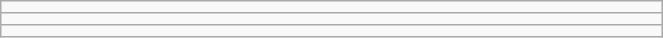<table class="wikitable" style=" text-align:center; font-size:110%;" width="35%">
<tr>
<td></td>
</tr>
<tr>
<td></td>
</tr>
<tr>
<td></td>
</tr>
</table>
